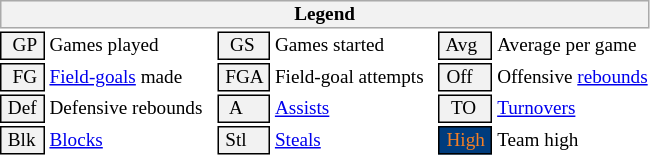<table class="toccolours" style="font-size: 80%; white-space: nowrap;">
<tr>
<th colspan="6" style="background-color: #F2F2F2; border: 1px solid #AAAAAA;">Legend</th>
</tr>
<tr>
<td style="background-color: #F2F2F2; border: 1px solid black;">  GP </td>
<td>Games played</td>
<td style="background-color: #F2F2F2; border: 1px solid black">  GS </td>
<td>Games started</td>
<td style="background-color: #F2F2F2; border: 1px solid black"> Avg </td>
<td>Average per game</td>
</tr>
<tr>
<td style="background-color: #F2F2F2; border: 1px solid black">  FG </td>
<td style="padding-right: 8px"><a href='#'>Field-goals</a> made</td>
<td style="background-color: #F2F2F2; border: 1px solid black"> FGA </td>
<td style="padding-right: 8px">Field-goal attempts</td>
<td style="background-color: #F2F2F2; border: 1px solid black;"> Off </td>
<td>Offensive <a href='#'>rebounds</a></td>
</tr>
<tr>
<td style="background-color: #F2F2F2; border: 1px solid black;"> Def </td>
<td style="padding-right: 8px">Defensive rebounds</td>
<td style="background-color: #F2F2F2; border: 1px solid black">  A </td>
<td style="padding-right: 8px"><a href='#'>Assists</a></td>
<td style="background-color: #F2F2F2; border: 1px solid black">  TO</td>
<td><a href='#'>Turnovers</a></td>
</tr>
<tr>
<td style="background-color: #F2F2F2; border: 1px solid black;"> Blk </td>
<td><a href='#'>Blocks</a></td>
<td style="background-color: #F2F2F2; border: 1px solid black"> Stl </td>
<td><a href='#'>Steals</a></td>
<td style="background:#003C7D; color:#F47F24;; border: 1px solid black"> High </td>
<td>Team high</td>
</tr>
<tr>
</tr>
</table>
